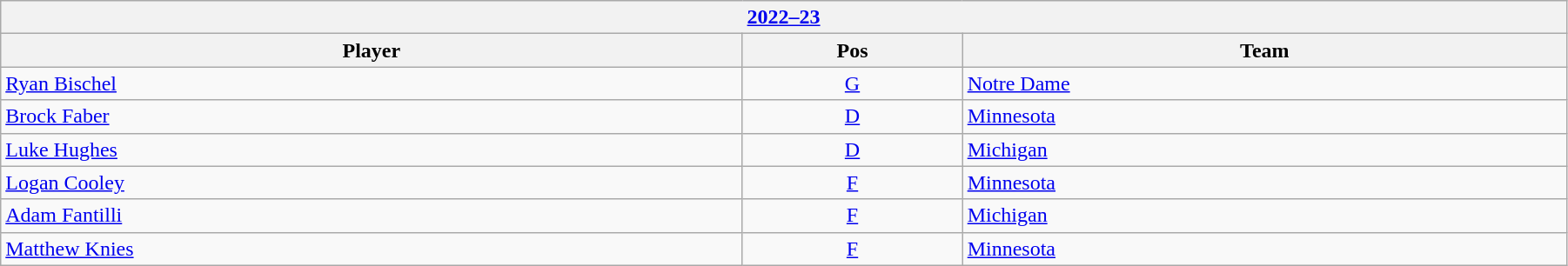<table class="wikitable" width=95%>
<tr>
<th colspan=3><a href='#'>2022–23</a></th>
</tr>
<tr>
<th>Player</th>
<th>Pos</th>
<th>Team</th>
</tr>
<tr>
<td><a href='#'>Ryan Bischel</a></td>
<td style="text-align:center;"><a href='#'>G</a></td>
<td><a href='#'>Notre Dame</a></td>
</tr>
<tr>
<td><a href='#'>Brock Faber</a></td>
<td style="text-align:center;"><a href='#'>D</a></td>
<td><a href='#'>Minnesota</a></td>
</tr>
<tr>
<td><a href='#'>Luke Hughes</a></td>
<td style="text-align:center;"><a href='#'>D</a></td>
<td><a href='#'>Michigan</a></td>
</tr>
<tr>
<td><a href='#'>Logan Cooley</a></td>
<td style="text-align:center;"><a href='#'>F</a></td>
<td><a href='#'>Minnesota</a></td>
</tr>
<tr>
<td><a href='#'>Adam Fantilli</a></td>
<td style="text-align:center;"><a href='#'>F</a></td>
<td><a href='#'>Michigan</a></td>
</tr>
<tr>
<td><a href='#'>Matthew Knies</a></td>
<td style="text-align:center;"><a href='#'>F</a></td>
<td><a href='#'>Minnesota</a></td>
</tr>
</table>
